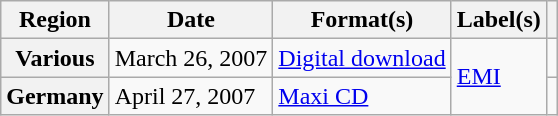<table class="wikitable plainrowheaders">
<tr>
<th scope="col">Region</th>
<th scope="col">Date</th>
<th scope="col">Format(s)</th>
<th scope="col">Label(s)</th>
<th scope="col"></th>
</tr>
<tr>
<th scope="row">Various</th>
<td>March 26, 2007</td>
<td><a href='#'>Digital download</a></td>
<td rowspan="2"><a href='#'>EMI</a></td>
<td></td>
</tr>
<tr>
<th scope="row">Germany</th>
<td>April 27, 2007</td>
<td><a href='#'>Maxi CD</a></td>
<td></td>
</tr>
</table>
